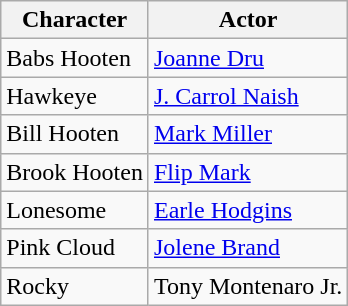<table class="wikitable">
<tr>
<th>Character</th>
<th>Actor</th>
</tr>
<tr>
<td>Babs Hooten</td>
<td><a href='#'>Joanne Dru</a></td>
</tr>
<tr>
<td>Hawkeye</td>
<td><a href='#'>J. Carrol Naish</a></td>
</tr>
<tr>
<td>Bill Hooten</td>
<td><a href='#'>Mark Miller</a></td>
</tr>
<tr>
<td>Brook Hooten</td>
<td><a href='#'>Flip Mark</a></td>
</tr>
<tr>
<td>Lonesome</td>
<td><a href='#'>Earle Hodgins</a></td>
</tr>
<tr>
<td>Pink Cloud</td>
<td><a href='#'>Jolene Brand</a></td>
</tr>
<tr>
<td>Rocky</td>
<td>Tony Montenaro Jr.</td>
</tr>
</table>
